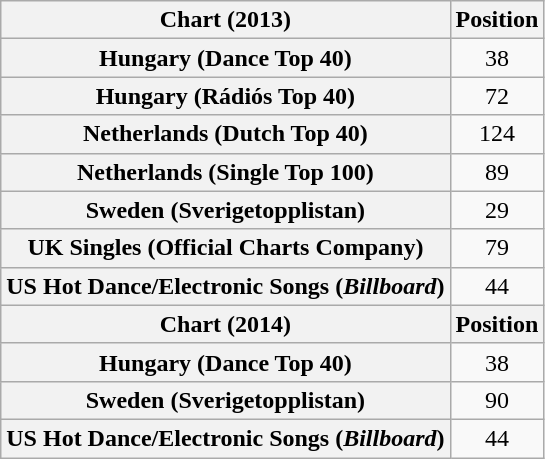<table class="wikitable sortable plainrowheaders" style="text-align:center">
<tr>
<th scope="col">Chart (2013)</th>
<th scope="col">Position</th>
</tr>
<tr>
<th scope="row">Hungary (Dance Top 40)</th>
<td>38</td>
</tr>
<tr>
<th scope="row">Hungary (Rádiós Top 40)</th>
<td align="center">72</td>
</tr>
<tr>
<th scope="row">Netherlands (Dutch Top 40)</th>
<td>124</td>
</tr>
<tr>
<th scope="row">Netherlands (Single Top 100)</th>
<td>89</td>
</tr>
<tr>
<th scope="row">Sweden (Sverigetopplistan)</th>
<td>29</td>
</tr>
<tr>
<th scope="row">UK Singles (Official Charts Company)</th>
<td>79</td>
</tr>
<tr>
<th scope="row">US Hot Dance/Electronic Songs (<em>Billboard</em>)</th>
<td>44</td>
</tr>
<tr>
<th scope="col">Chart (2014)</th>
<th scope="col">Position</th>
</tr>
<tr>
<th scope="row">Hungary (Dance Top 40)</th>
<td>38</td>
</tr>
<tr>
<th scope="row">Sweden (Sverigetopplistan)</th>
<td>90</td>
</tr>
<tr>
<th scope="row">US Hot Dance/Electronic Songs (<em>Billboard</em>)</th>
<td>44</td>
</tr>
</table>
